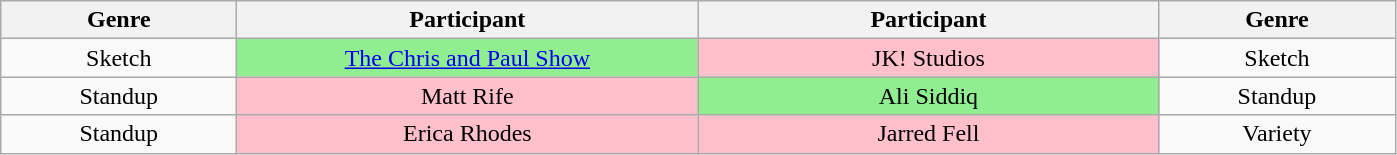<table class="wikitable" style="text-align:center;">
<tr>
<th scope="col" style="width: 150px;">Genre</th>
<th scope="col" style="width: 300px;">Participant</th>
<th scope="col" style="width: 300px;">Participant</th>
<th scope="col" style="width: 150px;">Genre</th>
</tr>
<tr>
<td>Sketch</td>
<td style="background:lightgreen;"><a href='#'>The Chris and Paul Show</a></td>
<td style="background:pink;">JK! Studios</td>
<td>Sketch</td>
</tr>
<tr>
<td>Standup</td>
<td style="background:pink;">Matt Rife</td>
<td style="background:lightgreen;">Ali Siddiq</td>
<td>Standup</td>
</tr>
<tr>
<td>Standup</td>
<td style="background:pink;">Erica Rhodes</td>
<td style="background:pink;">Jarred Fell</td>
<td>Variety</td>
</tr>
</table>
